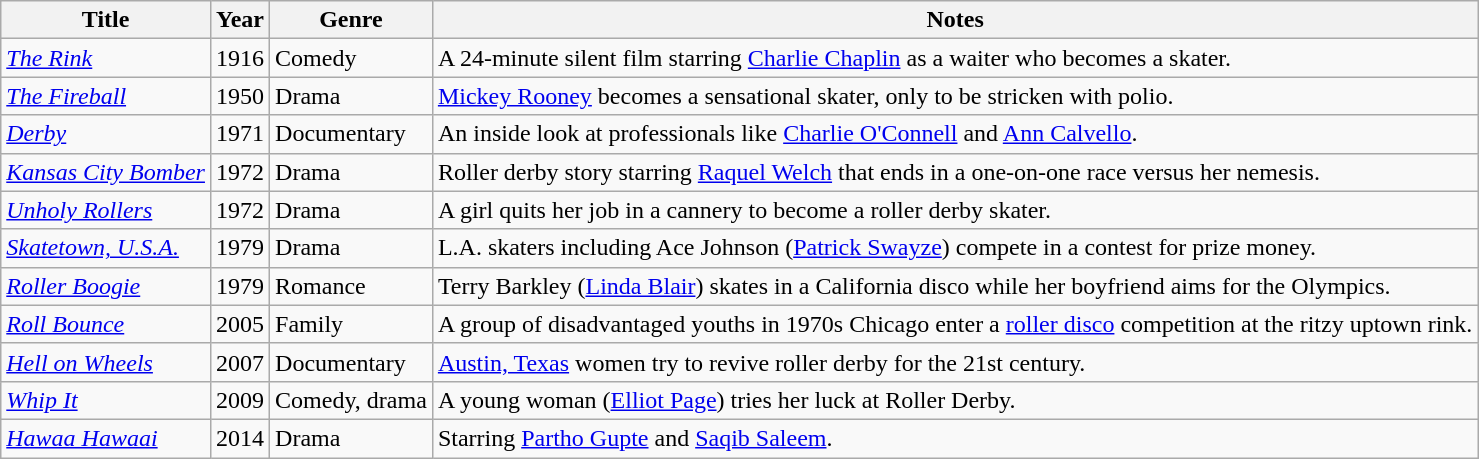<table class="wikitable sortable">
<tr>
<th>Title</th>
<th>Year</th>
<th>Genre</th>
<th>Notes</th>
</tr>
<tr>
<td><em><a href='#'>The Rink</a></em></td>
<td>1916</td>
<td>Comedy</td>
<td>A 24-minute silent film starring <a href='#'>Charlie Chaplin</a> as a waiter who becomes a skater.</td>
</tr>
<tr>
<td><em><a href='#'>The Fireball</a></em></td>
<td>1950</td>
<td>Drama</td>
<td><a href='#'>Mickey Rooney</a> becomes a sensational skater, only to be stricken with polio.</td>
</tr>
<tr>
<td><em><a href='#'>Derby</a></em></td>
<td>1971</td>
<td>Documentary</td>
<td>An inside look at professionals like <a href='#'>Charlie O'Connell</a> and <a href='#'>Ann Calvello</a>.</td>
</tr>
<tr>
<td><em><a href='#'>Kansas City Bomber</a></em></td>
<td>1972</td>
<td>Drama</td>
<td>Roller derby story starring <a href='#'>Raquel Welch</a> that ends in a one-on-one race versus her nemesis.</td>
</tr>
<tr>
<td><em><a href='#'>Unholy Rollers</a></em></td>
<td>1972</td>
<td>Drama</td>
<td>A girl quits her job in a cannery to become a roller derby skater.</td>
</tr>
<tr>
<td><em><a href='#'>Skatetown, U.S.A.</a></em></td>
<td>1979</td>
<td>Drama</td>
<td>L.A. skaters including Ace Johnson (<a href='#'>Patrick Swayze</a>) compete in a contest for prize money.</td>
</tr>
<tr>
<td><em><a href='#'>Roller Boogie</a></em></td>
<td>1979</td>
<td>Romance</td>
<td>Terry Barkley (<a href='#'>Linda Blair</a>) skates in a California disco while her boyfriend aims for the Olympics.</td>
</tr>
<tr>
<td><em><a href='#'>Roll Bounce</a></em></td>
<td>2005</td>
<td>Family</td>
<td>A group of disadvantaged youths in 1970s Chicago enter a <a href='#'>roller disco</a> competition at the ritzy uptown rink.</td>
</tr>
<tr>
<td><em><a href='#'>Hell on Wheels</a></em></td>
<td>2007</td>
<td>Documentary</td>
<td><a href='#'>Austin, Texas</a> women try to revive roller derby for the 21st century.</td>
</tr>
<tr>
<td><em><a href='#'>Whip It</a></em></td>
<td>2009</td>
<td>Comedy, drama</td>
<td>A young woman (<a href='#'>Elliot Page</a>) tries her luck at Roller Derby.</td>
</tr>
<tr>
<td><em><a href='#'>Hawaa Hawaai</a></em></td>
<td>2014</td>
<td>Drama</td>
<td>Starring <a href='#'>Partho Gupte</a> and <a href='#'>Saqib Saleem</a>.</td>
</tr>
</table>
